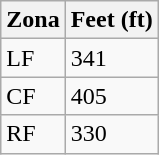<table class="wikitable">
<tr>
<th>Zona</th>
<th>Feet (ft)</th>
</tr>
<tr>
<td>LF</td>
<td>341</td>
</tr>
<tr>
<td>CF</td>
<td>405</td>
</tr>
<tr>
<td>RF</td>
<td>330</td>
</tr>
</table>
